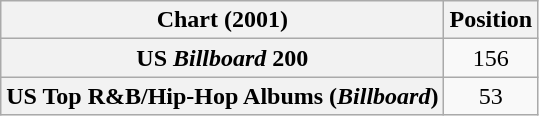<table class="wikitable plainrowheaders" style="text-align:center;">
<tr>
<th scope="col">Chart (2001)</th>
<th scope="col">Position</th>
</tr>
<tr>
<th scope="row">US <em>Billboard</em> 200</th>
<td>156</td>
</tr>
<tr>
<th scope="row">US Top R&B/Hip-Hop Albums (<em>Billboard</em>)</th>
<td>53</td>
</tr>
</table>
